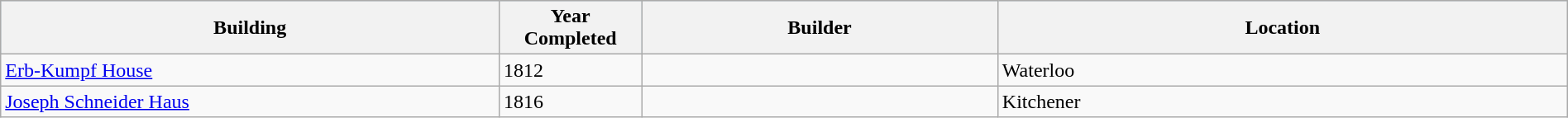<table class="wikitable" style="margin:1em auto;">
<tr bgcolor="lightblue">
<th width=28%>Building</th>
<th width=8%>Year Completed</th>
<th width=20%>Builder</th>
<th width=32%>Location</th>
</tr>
<tr>
<td><a href='#'>Erb-Kumpf House</a></td>
<td>1812</td>
<td></td>
<td>Waterloo</td>
</tr>
<tr>
<td><a href='#'>Joseph Schneider Haus</a></td>
<td>1816</td>
<td></td>
<td>Kitchener</td>
</tr>
</table>
